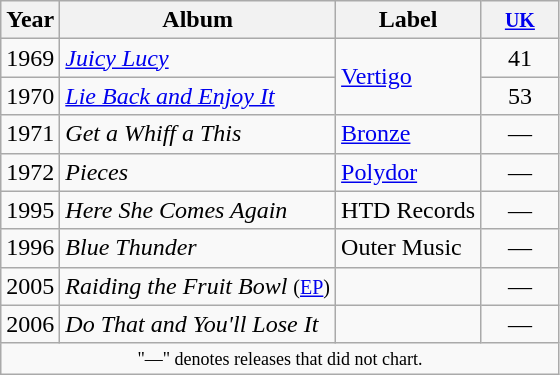<table class="wikitable">
<tr>
<th>Year</th>
<th>Album</th>
<th>Label</th>
<th style="width:45px;"><small><a href='#'>UK</a></small><br></th>
</tr>
<tr>
<td>1969</td>
<td><em><a href='#'>Juicy Lucy</a></em></td>
<td rowspan="2"><a href='#'>Vertigo</a></td>
<td align=center>41</td>
</tr>
<tr>
<td>1970</td>
<td><em><a href='#'>Lie Back and Enjoy It</a></em></td>
<td align=center>53</td>
</tr>
<tr>
<td>1971</td>
<td><em>Get a Whiff a This</em></td>
<td><a href='#'>Bronze</a></td>
<td align=center>—</td>
</tr>
<tr>
<td>1972</td>
<td><em>Pieces</em></td>
<td><a href='#'>Polydor</a></td>
<td align=center>—</td>
</tr>
<tr>
<td>1995</td>
<td><em>Here She Comes Again</em></td>
<td>HTD Records</td>
<td align=center>—</td>
</tr>
<tr>
<td>1996</td>
<td><em>Blue Thunder</em></td>
<td>Outer Music</td>
<td align=center>—</td>
</tr>
<tr>
<td>2005</td>
<td><em>Raiding the Fruit Bowl</em> <small>(<a href='#'>EP</a>)</small></td>
<td></td>
<td align=center>—</td>
</tr>
<tr>
<td>2006</td>
<td><em>Do That and You'll Lose It</em></td>
<td></td>
<td align=center>—</td>
</tr>
<tr>
<td colspan="4" style="text-align:center; font-size:9pt;">"—" denotes releases that did not chart.</td>
</tr>
</table>
